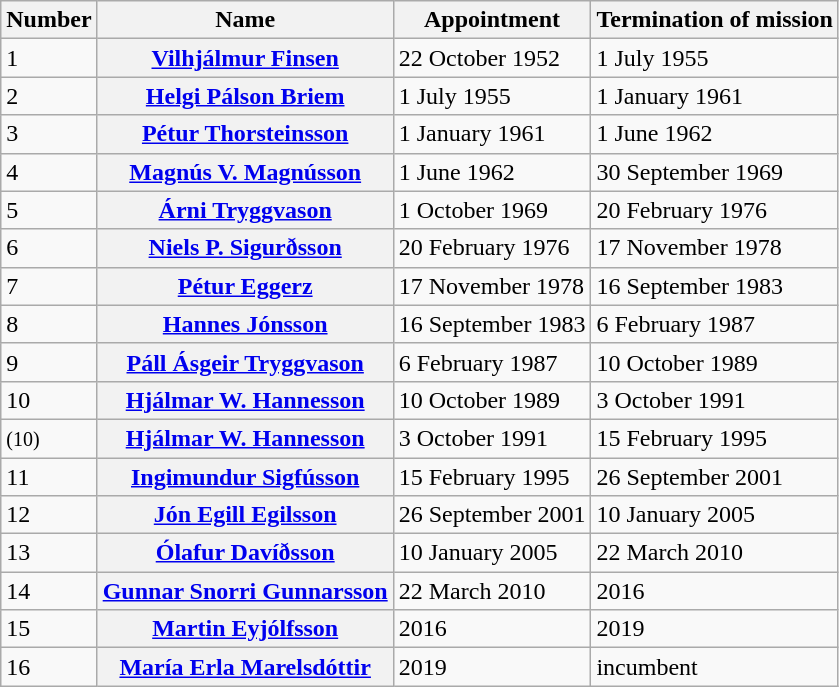<table class="wikitable sortable plainrowheaders">
<tr>
<th>Number</th>
<th>Name</th>
<th>Appointment</th>
<th>Termination of mission</th>
</tr>
<tr>
<td>1</td>
<th scope="row"><a href='#'>Vilhjálmur Finsen</a></th>
<td>22 October 1952</td>
<td>1 July 1955</td>
</tr>
<tr>
<td>2</td>
<th scope="row"><a href='#'>Helgi Pálson Briem</a></th>
<td>1 July 1955</td>
<td>1 January 1961</td>
</tr>
<tr>
<td>3</td>
<th scope="row"><a href='#'>Pétur Thorsteinsson</a></th>
<td>1 January 1961</td>
<td>1 June 1962</td>
</tr>
<tr>
<td>4</td>
<th scope="row"><a href='#'>Magnús V. Magnússon</a></th>
<td>1 June 1962</td>
<td>30 September 1969</td>
</tr>
<tr>
<td>5</td>
<th scope="row"><a href='#'>Árni Tryggvason</a></th>
<td>1 October 1969</td>
<td>20 February 1976</td>
</tr>
<tr>
<td>6</td>
<th scope="row"><a href='#'>Niels P. Sigurðsson</a></th>
<td>20 February 1976</td>
<td>17 November 1978</td>
</tr>
<tr>
<td>7</td>
<th scope="row"><a href='#'>Pétur Eggerz</a></th>
<td>17 November 1978</td>
<td>16 September 1983</td>
</tr>
<tr>
<td>8</td>
<th scope="row"><a href='#'>Hannes Jónsson</a></th>
<td>16 September 1983</td>
<td>6 February 1987</td>
</tr>
<tr>
<td>9</td>
<th scope="row"><a href='#'>Páll Ásgeir Tryggvason</a></th>
<td>6 February 1987</td>
<td>10 October 1989</td>
</tr>
<tr>
<td>10</td>
<th scope="row"><a href='#'>Hjálmar W. Hannesson</a></th>
<td>10 October 1989</td>
<td>3 October 1991</td>
</tr>
<tr>
<td><small>(10)</small></td>
<th scope="row"><a href='#'>Hjálmar W. Hannesson</a></th>
<td>3 October 1991</td>
<td>15 February 1995</td>
</tr>
<tr>
<td>11</td>
<th scope="row"><a href='#'>Ingimundur Sigfússon</a></th>
<td>15 February 1995</td>
<td>26 September 2001</td>
</tr>
<tr>
<td>12</td>
<th scope="row"><a href='#'>Jón Egill Egilsson</a></th>
<td>26 September 2001</td>
<td>10 January 2005</td>
</tr>
<tr>
<td>13</td>
<th scope="row"><a href='#'>Ólafur Davíðsson</a></th>
<td>10 January 2005</td>
<td>22 March 2010</td>
</tr>
<tr>
<td>14</td>
<th scope="row"><a href='#'>Gunnar Snorri Gunnarsson</a></th>
<td>22 March 2010</td>
<td>2016</td>
</tr>
<tr>
<td>15</td>
<th scope="row"><a href='#'>Martin Eyjólfsson</a></th>
<td>2016</td>
<td>2019</td>
</tr>
<tr>
<td>16</td>
<th scope="row"><a href='#'>María Erla Marelsdóttir</a></th>
<td>2019</td>
<td>incumbent</td>
</tr>
</table>
